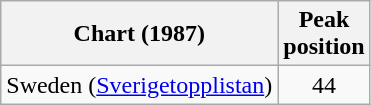<table class="wikitable">
<tr>
<th>Chart (1987)</th>
<th>Peak<br>position</th>
</tr>
<tr>
<td>Sweden (<a href='#'>Sverigetopplistan</a>)</td>
<td align="center">44</td>
</tr>
</table>
